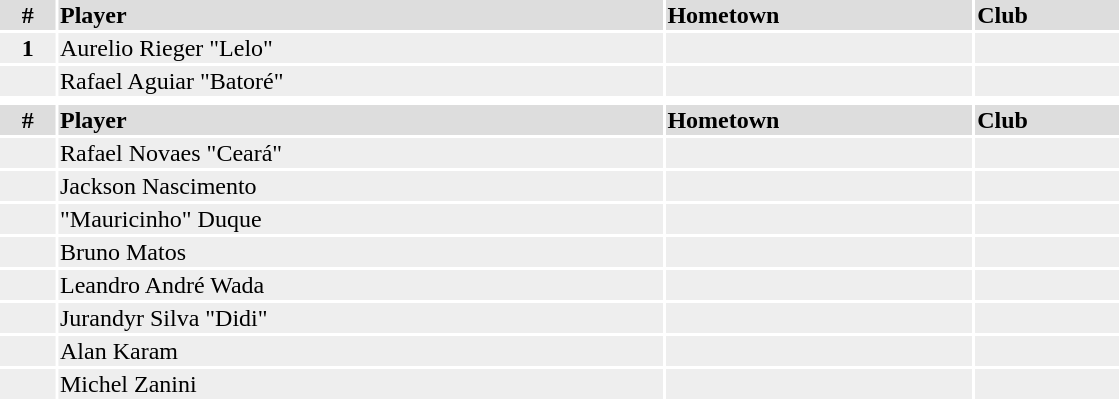<table width=750>
<tr>
<th colspan=9></th>
</tr>
<tr bgcolor="#dddddd">
<th width=5%>#</th>
<td align=left!!width=35%><strong>Player</strong></td>
<td align=center!!width=20%><strong>Hometown</strong></td>
<td align=center!!width=35%><strong>Club</strong></td>
</tr>
<tr bgcolor="#eeeeee">
<td align=center><strong>1</strong></td>
<td>Aurelio Rieger "Lelo"</td>
<td></td>
<td></td>
</tr>
<tr bgcolor="#eeeeee">
<td align=center></td>
<td>Rafael Aguiar "Batoré"</td>
<td></td>
<td></td>
</tr>
<tr>
<th colspan=9></th>
</tr>
<tr bgcolor="#dddddd">
<th width=5%>#</th>
<td align=left!!width=35%><strong>Player</strong></td>
<td align=center!!width=20%><strong>Hometown</strong></td>
<td align=center!!width=35%><strong>Club</strong></td>
</tr>
<tr bgcolor="#eeeeee">
<td align=center></td>
<td>Rafael Novaes "Ceará"</td>
<td></td>
<td></td>
</tr>
<tr bgcolor="#eeeeee">
<td align=center></td>
<td>Jackson Nascimento</td>
<td></td>
<td></td>
</tr>
<tr bgcolor="#eeeeee">
<td align=center></td>
<td>"Mauricinho" Duque</td>
<td></td>
<td></td>
</tr>
<tr bgcolor="#eeeeee">
<td align=center></td>
<td>Bruno Matos</td>
<td></td>
<td></td>
</tr>
<tr bgcolor="#eeeeee">
<td align=center></td>
<td>Leandro André Wada</td>
<td></td>
<td></td>
</tr>
<tr bgcolor="#eeeeee">
<td align=center></td>
<td>Jurandyr Silva "Didi"</td>
<td></td>
<td></td>
</tr>
<tr bgcolor="#eeeeee">
<td align=center></td>
<td>Alan Karam</td>
<td></td>
<td></td>
</tr>
<tr bgcolor="#eeeeee">
<td align=center></td>
<td>Michel Zanini</td>
<td></td>
<td></td>
</tr>
</table>
